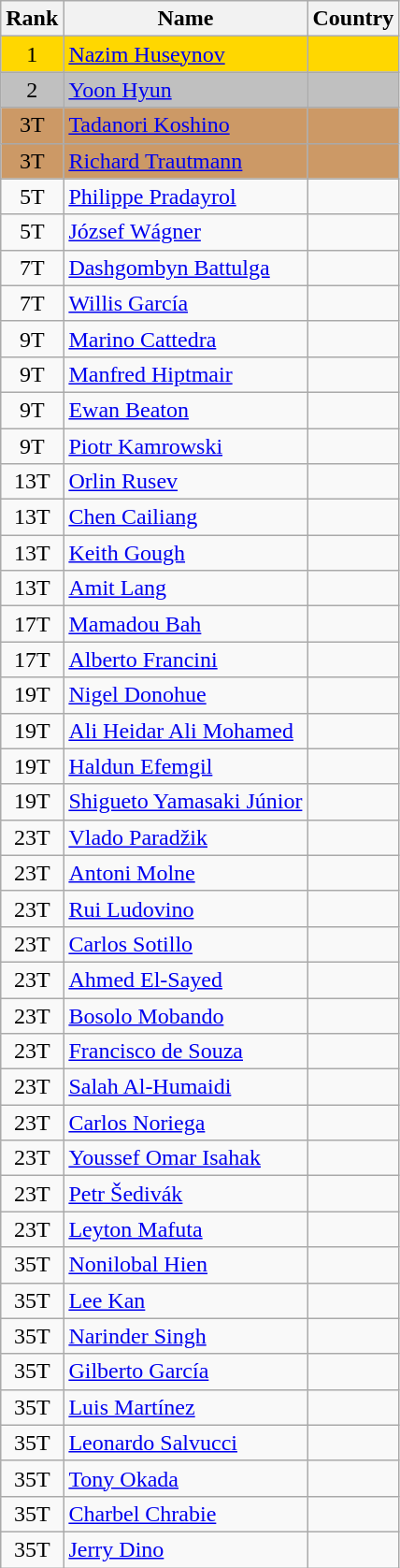<table class="wikitable sortable" style="text-align:center">
<tr>
<th>Rank</th>
<th>Name</th>
<th>Country</th>
</tr>
<tr bgcolor=gold>
<td>1</td>
<td align="left"><a href='#'>Nazim Huseynov</a></td>
<td align="left"></td>
</tr>
<tr bgcolor=silver>
<td>2</td>
<td align="left"><a href='#'>Yoon Hyun</a></td>
<td align="left"></td>
</tr>
<tr bgcolor=#CC9966>
<td>3T</td>
<td align="left"><a href='#'>Tadanori Koshino</a></td>
<td align="left"></td>
</tr>
<tr bgcolor=#CC9966>
<td>3T</td>
<td align="left"><a href='#'>Richard Trautmann</a></td>
<td align="left"></td>
</tr>
<tr>
<td>5T</td>
<td align="left"><a href='#'>Philippe Pradayrol</a></td>
<td align="left"></td>
</tr>
<tr>
<td>5T</td>
<td align="left"><a href='#'>József Wágner</a></td>
<td align="left"></td>
</tr>
<tr>
<td>7T</td>
<td align="left"><a href='#'>Dashgombyn Battulga</a></td>
<td align="left"></td>
</tr>
<tr>
<td>7T</td>
<td align="left"><a href='#'>Willis García</a></td>
<td align="left"></td>
</tr>
<tr>
<td>9T</td>
<td align="left"><a href='#'>Marino Cattedra</a></td>
<td align="left"></td>
</tr>
<tr>
<td>9T</td>
<td align="left"><a href='#'>Manfred Hiptmair</a></td>
<td align="left"></td>
</tr>
<tr>
<td>9T</td>
<td align="left"><a href='#'>Ewan Beaton</a></td>
<td align="left"></td>
</tr>
<tr>
<td>9T</td>
<td align="left"><a href='#'>Piotr Kamrowski</a></td>
<td align="left"></td>
</tr>
<tr>
<td>13T</td>
<td align="left"><a href='#'>Orlin Rusev</a></td>
<td align="left"></td>
</tr>
<tr>
<td>13T</td>
<td align="left"><a href='#'>Chen Cailiang</a></td>
<td align="left"></td>
</tr>
<tr>
<td>13T</td>
<td align="left"><a href='#'>Keith Gough</a></td>
<td align="left"></td>
</tr>
<tr>
<td>13T</td>
<td align="left"><a href='#'>Amit Lang</a></td>
<td align="left"></td>
</tr>
<tr>
<td>17T</td>
<td align="left"><a href='#'>Mamadou Bah</a></td>
<td align="left"></td>
</tr>
<tr>
<td>17T</td>
<td align="left"><a href='#'>Alberto Francini</a></td>
<td align="left"></td>
</tr>
<tr>
<td>19T</td>
<td align="left"><a href='#'>Nigel Donohue</a></td>
<td align="left"></td>
</tr>
<tr>
<td>19T</td>
<td align="left"><a href='#'>Ali Heidar Ali Mohamed</a></td>
<td align="left"></td>
</tr>
<tr>
<td>19T</td>
<td align="left"><a href='#'>Haldun Efemgil</a></td>
<td align="left"></td>
</tr>
<tr>
<td>19T</td>
<td align="left"><a href='#'>Shigueto Yamasaki Júnior</a></td>
<td align="left"></td>
</tr>
<tr>
<td>23T</td>
<td align="left"><a href='#'>Vlado Paradžik</a></td>
<td align="left"></td>
</tr>
<tr>
<td>23T</td>
<td align="left"><a href='#'>Antoni Molne</a></td>
<td align="left"></td>
</tr>
<tr>
<td>23T</td>
<td align="left"><a href='#'>Rui Ludovino</a></td>
<td align="left"></td>
</tr>
<tr>
<td>23T</td>
<td align="left"><a href='#'>Carlos Sotillo</a></td>
<td align="left"></td>
</tr>
<tr>
<td>23T</td>
<td align="left"><a href='#'>Ahmed El-Sayed</a></td>
<td align="left"></td>
</tr>
<tr>
<td>23T</td>
<td align="left"><a href='#'>Bosolo Mobando</a></td>
<td align="left"></td>
</tr>
<tr>
<td>23T</td>
<td align="left"><a href='#'>Francisco de Souza</a></td>
<td align="left"></td>
</tr>
<tr>
<td>23T</td>
<td align="left"><a href='#'>Salah Al-Humaidi</a></td>
<td align="left"></td>
</tr>
<tr>
<td>23T</td>
<td align="left"><a href='#'>Carlos Noriega</a></td>
<td align="left"></td>
</tr>
<tr>
<td>23T</td>
<td align="left"><a href='#'>Youssef Omar Isahak</a></td>
<td align="left"></td>
</tr>
<tr>
<td>23T</td>
<td align="left"><a href='#'>Petr Šedivák</a></td>
<td align="left"></td>
</tr>
<tr>
<td>23T</td>
<td align="left"><a href='#'>Leyton Mafuta</a></td>
<td align="left"></td>
</tr>
<tr>
<td>35T</td>
<td align="left"><a href='#'>Nonilobal Hien</a></td>
<td align="left"></td>
</tr>
<tr>
<td>35T</td>
<td align="left"><a href='#'>Lee Kan</a></td>
<td align="left"></td>
</tr>
<tr>
<td>35T</td>
<td align="left"><a href='#'>Narinder Singh</a></td>
<td align="left"></td>
</tr>
<tr>
<td>35T</td>
<td align="left"><a href='#'>Gilberto García</a></td>
<td align="left"></td>
</tr>
<tr>
<td>35T</td>
<td align="left"><a href='#'>Luis Martínez</a></td>
<td align="left"></td>
</tr>
<tr>
<td>35T</td>
<td align="left"><a href='#'>Leonardo Salvucci</a></td>
<td align="left"></td>
</tr>
<tr>
<td>35T</td>
<td align="left"><a href='#'>Tony Okada</a></td>
<td align="left"></td>
</tr>
<tr>
<td>35T</td>
<td align="left"><a href='#'>Charbel Chrabie</a></td>
<td align="left"></td>
</tr>
<tr>
<td>35T</td>
<td align="left"><a href='#'>Jerry Dino</a></td>
<td align="left"></td>
</tr>
</table>
